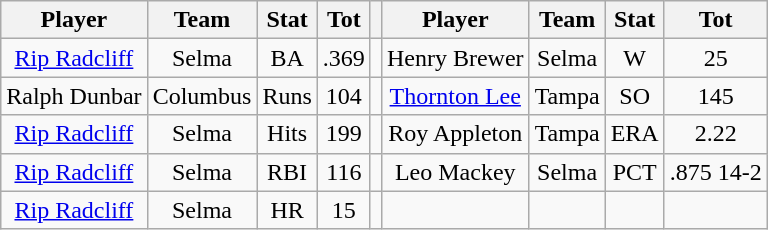<table class="wikitable" style="text-align:center">
<tr>
<th>Player</th>
<th>Team</th>
<th>Stat</th>
<th>Tot</th>
<th></th>
<th>Player</th>
<th>Team</th>
<th>Stat</th>
<th>Tot</th>
</tr>
<tr>
<td><a href='#'>Rip Radcliff</a></td>
<td>Selma</td>
<td>BA</td>
<td>.369</td>
<td></td>
<td>Henry Brewer</td>
<td>Selma</td>
<td>W</td>
<td>25</td>
</tr>
<tr>
<td>Ralph Dunbar</td>
<td>Columbus</td>
<td>Runs</td>
<td>104</td>
<td></td>
<td><a href='#'>Thornton Lee</a></td>
<td>Tampa</td>
<td>SO</td>
<td>145</td>
</tr>
<tr>
<td><a href='#'>Rip Radcliff</a></td>
<td>Selma</td>
<td>Hits</td>
<td>199</td>
<td></td>
<td>Roy Appleton</td>
<td>Tampa</td>
<td>ERA</td>
<td>2.22</td>
</tr>
<tr>
<td><a href='#'>Rip Radcliff</a></td>
<td>Selma</td>
<td>RBI</td>
<td>116</td>
<td></td>
<td>Leo Mackey</td>
<td>Selma</td>
<td>PCT</td>
<td>.875 14-2</td>
</tr>
<tr>
<td><a href='#'>Rip Radcliff</a></td>
<td>Selma</td>
<td>HR</td>
<td>15</td>
<td></td>
<td></td>
<td></td>
<td></td>
<td></td>
</tr>
</table>
